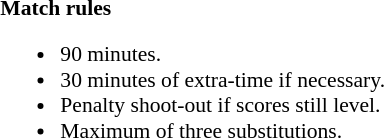<table width=82% style="font-size: 90%">
<tr>
<td width=50% valign=top></td>
<td style="width:60%; vertical-align:top;"><br><strong>Match rules</strong><ul><li>90 minutes.</li><li>30 minutes of extra-time if necessary.</li><li>Penalty shoot-out if scores still level.</li><li>Maximum of three substitutions.</li></ul></td>
</tr>
</table>
